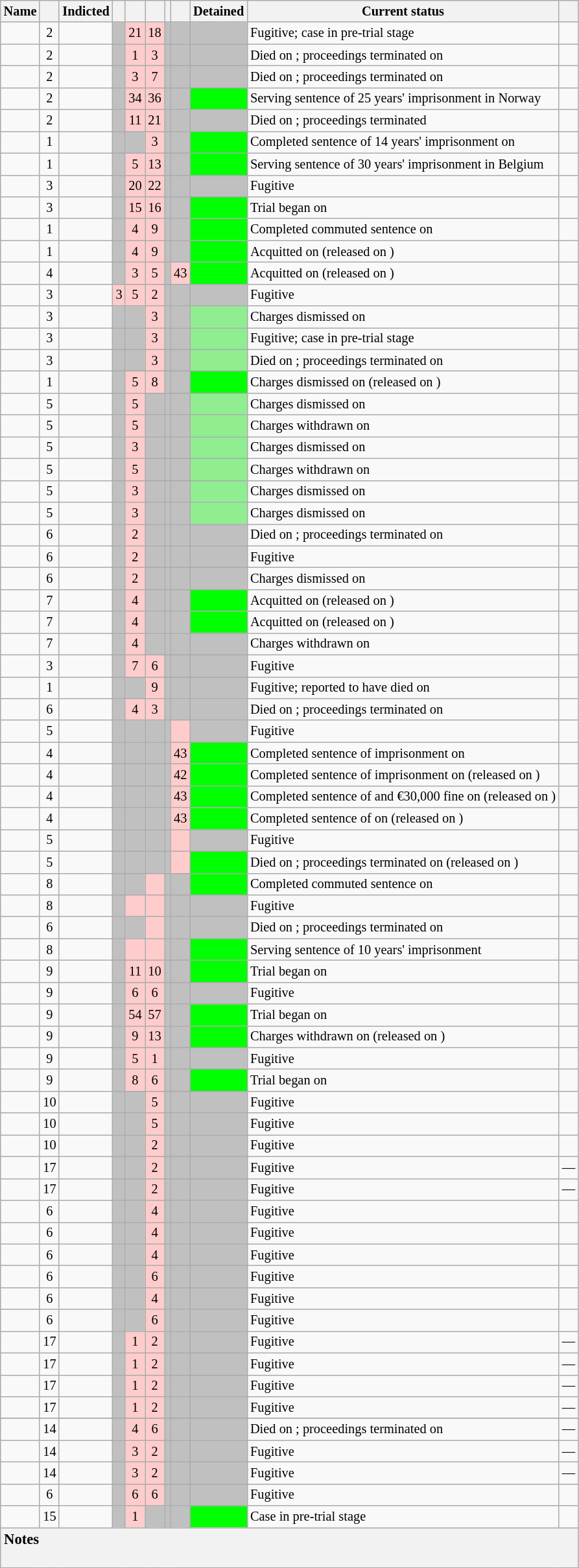<table class="wikitable sortable sticky-header sort-under" style="text-align:left">
<tr style="font-size:85%">
<th>Name</th>
<th></th>
<th>Indicted</th>
<th></th>
<th></th>
<th></th>
<th></th>
<th></th>
<th>Detained</th>
<th>Current status</th>
<th class="unsortable"></th>
</tr>
<tr style="font-size:85%">
<td></td>
<td align="center">2</td>
<td></td>
<td align="center" style="background:#C0C0C0"></td>
<td align="center" style="background:#FFCCCC">21</td>
<td align="center" style="background:#FFCCCC">18</td>
<td align="center" style="background:#C0C0C0"></td>
<td align="center" style="background:#C0C0C0"></td>
<td style="background:#C0C0C0"></td>
<td>Fugitive; case in pre-trial stage</td>
<td align="center"></td>
</tr>
<tr style="font-size:85%">
<td></td>
<td align="center">2</td>
<td></td>
<td align="center" style="background:#C0C0C0"></td>
<td align="center" style="background:#FFCCCC">1</td>
<td align="center" style="background:#FFCCCC">3</td>
<td align="center" style="background:#C0C0C0"></td>
<td align="center" style="background:#C0C0C0"></td>
<td style="background:#C0C0C0"></td>
<td>Died on ; proceedings terminated on </td>
<td align="center"></td>
</tr>
<tr style="font-size:85%">
<td></td>
<td align="center">2</td>
<td></td>
<td align="center" style="background:#C0C0C0"></td>
<td align="center" style="background:#FFCCCC">3</td>
<td align="center" style="background:#FFCCCC">7</td>
<td align="center" style="background:#C0C0C0"></td>
<td align="center" style="background:#C0C0C0"></td>
<td style="background:#C0C0C0"></td>
<td>Died on ; proceedings terminated on </td>
<td align="center"></td>
</tr>
<tr style="font-size:85%">
<td></td>
<td align="center">2</td>
<td></td>
<td align="center" style="background:#C0C0C0"></td>
<td align="center" style="background:#FFCCCC">34</td>
<td align="center" style="background:#FFCCCC">36</td>
<td align="center" style="background:#C0C0C0"></td>
<td align="center" style="background:#C0C0C0"></td>
<td style="background:#00FF00"></td>
<td>Serving sentence of 25 years' imprisonment in Norway</td>
<td align="center"></td>
</tr>
<tr style="font-size:85%">
<td></td>
<td align="center">2</td>
<td></td>
<td align="center" style="background:#C0C0C0"></td>
<td align="center" style="background:#FFCCCC">11</td>
<td align="center" style="background:#FFCCCC">21</td>
<td align="center" style="background:#C0C0C0"></td>
<td align="center" style="background:#C0C0C0"></td>
<td style="background:#C0C0C0"></td>
<td>Died on ; proceedings terminated </td>
<td align="center"></td>
</tr>
<tr style="font-size:85%">
<td></td>
<td align="center">1</td>
<td></td>
<td align="center" style="background:#C0C0C0"></td>
<td align="center" style="background:#C0C0C0"></td>
<td align="center" style="background:#FFCCCC">3</td>
<td align="center" style="background:#C0C0C0"></td>
<td align="center" style="background:#C0C0C0"></td>
<td style="background:#00FF00"></td>
<td>Completed sentence of 14 years' imprisonment on </td>
<td align="center"></td>
</tr>
<tr style="font-size:85%">
<td></td>
<td align="center">1</td>
<td></td>
<td align="center" style="background:#C0C0C0"></td>
<td align="center" style="background:#FFCCCC">5</td>
<td align="center" style="background:#FFCCCC">13</td>
<td align="center" style="background:#C0C0C0"></td>
<td align="center" style="background:#C0C0C0"></td>
<td style="background:#00FF00"></td>
<td>Serving sentence of 30 years' imprisonment in Belgium</td>
<td align="center"></td>
</tr>
<tr style="font-size:85%">
<td></td>
<td align="center">3</td>
<td></td>
<td align="center" style="background:#C0C0C0"></td>
<td align="center" style="background:#FFCCCC">20</td>
<td align="center" style="background:#FFCCCC">22</td>
<td align="center" style="background:#C0C0C0"></td>
<td align="center" style="background:#C0C0C0"></td>
<td style="background:#C0C0C0"></td>
<td>Fugitive</td>
<td align="center"></td>
</tr>
<tr style="font-size:85%">
<td></td>
<td align="center">3</td>
<td></td>
<td align="center" style="background:#C0C0C0"></td>
<td align="center" style="background:#FFCCCC">15</td>
<td align="center" style="background:#FFCCCC">16</td>
<td align="center" style="background:#C0C0C0"></td>
<td align="center" style="background:#C0C0C0"></td>
<td style="background:#00FF00"></td>
<td>Trial began on </td>
<td align="center"></td>
</tr>
<tr style="font-size:85%">
<td></td>
<td align="center">1</td>
<td></td>
<td align="center" style="background:#C0C0C0"></td>
<td align="center" style="background:#FFCCCC">4</td>
<td align="center" style="background:#FFCCCC">9</td>
<td align="center" style="background:#C0C0C0"></td>
<td align="center" style="background:#C0C0C0"></td>
<td style="background:#00FF00"></td>
<td>Completed commuted sentence on </td>
<td align="center"></td>
</tr>
<tr style="font-size:85%">
<td></td>
<td align="center">1</td>
<td></td>
<td align="center" style="background:#C0C0C0"></td>
<td align="center" style="background:#FFCCCC">4</td>
<td align="center" style="background:#FFCCCC">9</td>
<td align="center" style="background:#C0C0C0"></td>
<td align="center" style="background:#C0C0C0"></td>
<td style="background:#00FF00"></td>
<td>Acquitted on  (released on )</td>
<td align="center"></td>
</tr>
<tr style="font-size:85%">
<td></td>
<td align="center">4</td>
<td></td>
<td align="center" style="background:#C0C0C0"></td>
<td align="center" style="background:#FFCCCC">3</td>
<td align="center" style="background:#FFCCCC">5</td>
<td align="center" style="background:#C0C0C0"></td>
<td align="center" style="background:#FFCCCC">43</td>
<td style="background:#00FF00"></td>
<td>Acquitted on  (released on )</td>
<td align="center"></td>
</tr>
<tr style="font-size:85%">
<td></td>
<td align="center">3</td>
<td></td>
<td align="center" style="background:#FFCCCC">3</td>
<td align="center" style="background:#FFCCCC">5</td>
<td align="center" style="background:#FFCCCC">2</td>
<td align="center" style="background:#C0C0C0"></td>
<td align="center" style="background:#C0C0C0"></td>
<td style="background:#C0C0C0"></td>
<td>Fugitive</td>
<td align="center"></td>
</tr>
<tr style="font-size:85%">
<td></td>
<td align="center">3</td>
<td></td>
<td align="center" style="background:#C0C0C0"></td>
<td align="center" style="background:#C0C0C0"></td>
<td align="center" style="background:#FFCCCC">3</td>
<td align="center" style="background:#C0C0C0"></td>
<td align="center" style="background:#C0C0C0"></td>
<td style="background:#90EE90"></td>
<td>Charges dismissed on </td>
<td align="center"></td>
</tr>
<tr style="font-size:85%">
<td></td>
<td align="center">3</td>
<td></td>
<td align="center" style="background:#C0C0C0"></td>
<td align="center" style="background:#C0C0C0"></td>
<td align="center" style="background:#FFCCCC">3</td>
<td align="center" style="background:#C0C0C0"></td>
<td align="center" style="background:#C0C0C0"></td>
<td style="background:#90EE90"></td>
<td>Fugitive; case in pre-trial stage</td>
<td align="center"></td>
</tr>
<tr style="font-size:85%">
<td></td>
<td align="center">3</td>
<td></td>
<td align="center" style="background:#C0C0C0"></td>
<td align="center" style="background:#C0C0C0"></td>
<td align="center" style="background:#FFCCCC">3</td>
<td align="center" style="background:#C0C0C0"></td>
<td align="center" style="background:#C0C0C0"></td>
<td style="background:#90EE90"></td>
<td>Died on ; proceedings terminated on </td>
<td align="center"></td>
</tr>
<tr style="font-size:85%">
<td></td>
<td align="center">1</td>
<td></td>
<td align="center" style="background:#C0C0C0"></td>
<td align="center" style="background:#FFCCCC">5</td>
<td align="center" style="background:#FFCCCC">8</td>
<td align="center" style="background:#C0C0C0"></td>
<td align="center" style="background:#C0C0C0"></td>
<td style="background:#00FF00"></td>
<td>Charges dismissed on  (released on )</td>
<td align="center"></td>
</tr>
<tr style="font-size:85%">
<td></td>
<td align="center">5</td>
<td></td>
<td align="center" style="background:#C0C0C0"></td>
<td align="center" style="background:#FFCCCC">5</td>
<td align="center" style="background:#C0C0C0"></td>
<td align="center" style="background:#C0C0C0"></td>
<td align="center" style="background:#C0C0C0"></td>
<td style="background:#90EE90"></td>
<td>Charges dismissed on </td>
<td align="center"></td>
</tr>
<tr style="font-size:85%">
<td></td>
<td align="center">5</td>
<td></td>
<td align="center" style="background:#C0C0C0"></td>
<td align="center" style="background:#FFCCCC">5</td>
<td align="center" style="background:#C0C0C0"></td>
<td align="center" style="background:#C0C0C0"></td>
<td align="center" style="background:#C0C0C0"></td>
<td style="background:#90EE90"></td>
<td>Charges withdrawn on </td>
<td align="center"></td>
</tr>
<tr style="font-size:85%">
<td></td>
<td align="center">5</td>
<td></td>
<td align="center" style="background:#C0C0C0"></td>
<td align="center" style="background:#FFCCCC">3</td>
<td align="center" style="background:#C0C0C0"></td>
<td align="center" style="background:#C0C0C0"></td>
<td align="center" style="background:#C0C0C0"></td>
<td style="background:#90EE90"></td>
<td>Charges dismissed on </td>
<td align="center"></td>
</tr>
<tr style="font-size:85%">
<td></td>
<td align="center">5</td>
<td></td>
<td align="center" style="background:#C0C0C0"></td>
<td align="center" style="background:#FFCCCC">5</td>
<td align="center" style="background:#C0C0C0"></td>
<td align="center" style="background:#C0C0C0"></td>
<td align="center" style="background:#C0C0C0"></td>
<td style="background:#90EE90"></td>
<td>Charges withdrawn on </td>
<td align="center"></td>
</tr>
<tr style="font-size:85%">
<td></td>
<td align="center">5</td>
<td></td>
<td align="center" style="background:#C0C0C0"></td>
<td align="center" style="background:#FFCCCC">3</td>
<td align="center" style="background:#C0C0C0"></td>
<td align="center" style="background:#C0C0C0"></td>
<td align="center" style="background:#C0C0C0"></td>
<td style="background:#90EE90"></td>
<td>Charges dismissed on </td>
<td align="center"></td>
</tr>
<tr style="font-size:85%">
<td></td>
<td align="center">5</td>
<td></td>
<td align="center" style="background:#C0C0C0"></td>
<td align="center" style="background:#FFCCCC">3</td>
<td align="center" style="background:#C0C0C0"></td>
<td align="center" style="background:#C0C0C0"></td>
<td align="center" style="background:#C0C0C0"></td>
<td style="background:#90EE90"></td>
<td>Charges dismissed on </td>
<td align="center"></td>
</tr>
<tr style="font-size:85%">
<td></td>
<td align="center">6</td>
<td></td>
<td align="center" style="background:#C0C0C0"></td>
<td align="center" style="background:#FFCCCC">2</td>
<td align="center" style="background:#C0C0C0"></td>
<td align="center" style="background:#C0C0C0"></td>
<td align="center" style="background:#C0C0C0"></td>
<td style="background:#C0C0C0"></td>
<td>Died on ; proceedings terminated on </td>
<td align="center"></td>
</tr>
<tr style="font-size:85%">
<td></td>
<td align="center">6</td>
<td></td>
<td align="center" style="background:#C0C0C0"></td>
<td align="center" style="background:#FFCCCC">2</td>
<td align="center" style="background:#C0C0C0"></td>
<td align="center" style="background:#C0C0C0"></td>
<td align="center" style="background:#C0C0C0"></td>
<td style="background:#C0C0C0"></td>
<td>Fugitive</td>
<td align="center"></td>
</tr>
<tr style="font-size:85%">
<td></td>
<td align="center">6</td>
<td></td>
<td align="center" style="background:#C0C0C0"></td>
<td align="center" style="background:#FFCCCC">2</td>
<td align="center" style="background:#C0C0C0"></td>
<td align="center" style="background:#C0C0C0"></td>
<td align="center" style="background:#C0C0C0"></td>
<td style="background:#C0C0C0"></td>
<td>Charges dismissed on </td>
<td align="center"></td>
</tr>
<tr style="font-size:85%">
<td></td>
<td align="center">7</td>
<td></td>
<td align="center" style="background:#C0C0C0"></td>
<td align="center" style="background:#FFCCCC">4</td>
<td align="center" style="background:#C0C0C0"></td>
<td align="center" style="background:#C0C0C0"></td>
<td align="center" style="background:#C0C0C0"></td>
<td style="background:#00FF00"></td>
<td>Acquitted on  (released on )</td>
<td align="center"></td>
</tr>
<tr style="font-size:85%">
<td></td>
<td align="center">7</td>
<td></td>
<td align="center" style="background:#C0C0C0"></td>
<td align="center" style="background:#FFCCCC">4</td>
<td align="center" style="background:#C0C0C0"></td>
<td align="center" style="background:#C0C0C0"></td>
<td align="center" style="background:#C0C0C0"></td>
<td style="background:#00FF00"></td>
<td>Acquitted on  (released on )</td>
<td align="center"></td>
</tr>
<tr style="font-size:85%">
<td></td>
<td align="center">7</td>
<td></td>
<td align="center" style="background:#C0C0C0"></td>
<td align="center" style="background:#FFCCCC">4</td>
<td align="center" style="background:#C0C0C0"></td>
<td align="center" style="background:#C0C0C0"></td>
<td align="center" style="background:#C0C0C0"></td>
<td style="background:#C0C0C0"></td>
<td>Charges withdrawn on </td>
<td align="center"></td>
</tr>
<tr style="font-size:85%">
<td></td>
<td align="center">3</td>
<td></td>
<td align="center" style="background:#C0C0C0"></td>
<td align="center" style="background:#FFCCCC">7</td>
<td align="center" style="background:#FFCCCC">6</td>
<td align="center" style="background:#C0C0C0"></td>
<td align="center" style="background:#C0C0C0"></td>
<td style="background:#C0C0C0"></td>
<td>Fugitive</td>
<td align="center"></td>
</tr>
<tr style="font-size:85%">
<td></td>
<td align="center">1</td>
<td></td>
<td align="center" style="background:#C0C0C0"></td>
<td align="center" style="background:#C0C0C0"></td>
<td align="center" style="background:#FFCCCC">9</td>
<td align="center" style="background:#C0C0C0"></td>
<td align="center" style="background:#C0C0C0"></td>
<td style="background:#C0C0C0"></td>
<td>Fugitive; reported to have died on </td>
<td align="center"></td>
</tr>
<tr style="font-size:85%">
<td></td>
<td align="center">6</td>
<td></td>
<td align="center" style="background:#C0C0C0"></td>
<td align="center" style="background:#FFCCCC">4</td>
<td align="center" style="background:#FFCCCC">3</td>
<td align="center" style="background:#C0C0C0"></td>
<td align="center" style="background:#C0C0C0"></td>
<td style="background:#C0C0C0"></td>
<td>Died on ; proceedings terminated on </td>
<td align="center"></td>
</tr>
<tr style="font-size:85%">
<td></td>
<td align="center">5</td>
<td></td>
<td align="center" style="background:#C0C0C0"></td>
<td align="center" style="background:#C0C0C0"></td>
<td align="center" style="background:#C0C0C0"></td>
<td align="center" style="background:#C0C0C0"></td>
<td align="center" style="background:#FFCCCC"></td>
<td style="background:#C0C0C0"></td>
<td>Fugitive</td>
<td align="center"></td>
</tr>
<tr style="font-size:85%">
<td></td>
<td align="center">4</td>
<td></td>
<td align="center" style="background:#C0C0C0"></td>
<td align="center" style="background:#C0C0C0"></td>
<td align="center" style="background:#C0C0C0"></td>
<td align="center" style="background:#C0C0C0"></td>
<td align="center" style="background:#FFCCCC">43</td>
<td style="background:#00FF00"></td>
<td>Completed sentence of  imprisonment on </td>
<td align="center"></td>
</tr>
<tr style="font-size:85%">
<td></td>
<td align="center">4</td>
<td></td>
<td align="center" style="background:#C0C0C0"></td>
<td align="center" style="background:#C0C0C0"></td>
<td align="center" style="background:#C0C0C0"></td>
<td align="center" style="background:#C0C0C0"></td>
<td align="center" style="background:#FFCCCC">42</td>
<td style="background:#00FF00"></td>
<td>Completed sentence of  imprisonment on  (released on )</td>
<td align="center"></td>
</tr>
<tr style="font-size:85%">
<td></td>
<td align="center">4</td>
<td></td>
<td align="center" style="background:#C0C0C0"></td>
<td align="center" style="background:#C0C0C0"></td>
<td align="center" style="background:#C0C0C0"></td>
<td align="center" style="background:#C0C0C0"></td>
<td align="center" style="background:#FFCCCC">43</td>
<td style="background:#00FF00"></td>
<td>Completed sentence of  and €30,000 fine on  (released on )</td>
<td align="center"></td>
</tr>
<tr style="font-size:85%">
<td></td>
<td align="center">4</td>
<td></td>
<td align="center" style="background:#C0C0C0"></td>
<td align="center" style="background:#C0C0C0"></td>
<td align="center" style="background:#C0C0C0"></td>
<td align="center" style="background:#C0C0C0"></td>
<td align="center" style="background:#FFCCCC">43</td>
<td style="background:#00FF00"></td>
<td>Completed sentence of  on  (released on )</td>
<td align="center"></td>
</tr>
<tr style="font-size:85%">
<td></td>
<td align="center">5</td>
<td></td>
<td align="center" style="background:#C0C0C0"></td>
<td align="center" style="background:#C0C0C0"></td>
<td align="center" style="background:#C0C0C0"></td>
<td align="center" style="background:#C0C0C0"></td>
<td align="center" style="background:#FFCCCC"></td>
<td style="background:#C0C0C0"></td>
<td>Fugitive</td>
<td align="center"></td>
</tr>
<tr style="font-size:85%">
<td></td>
<td align="center">5</td>
<td></td>
<td align="center" style="background:#C0C0C0"></td>
<td align="center" style="background:#C0C0C0"></td>
<td align="center" style="background:#C0C0C0"></td>
<td align="center" style="background:#C0C0C0"></td>
<td align="center" style="background:#FFCCCC"></td>
<td style="background:#00FF00"></td>
<td>Died on ; proceedings terminated on  (released on )</td>
<td align="center"></td>
</tr>
<tr style="font-size:85%">
<td></td>
<td align="center">8</td>
<td></td>
<td align="center" style="background:#C0C0C0"></td>
<td align="center" style="background:#C0C0C0"></td>
<td align="center" style="background:#FFCCCC"></td>
<td align="center" style="background:#C0C0C0"></td>
<td align="center" style="background:#C0C0C0"></td>
<td style="background:#00FF00"></td>
<td>Completed commuted sentence on </td>
<td align="center"></td>
</tr>
<tr style="font-size:85%">
<td></td>
<td align="center">8</td>
<td></td>
<td align="center" style="background:#C0C0C0"></td>
<td align="center" style="background:#FFCCCC"></td>
<td align="center" style="background:#FFCCCC"></td>
<td align="center" style="background:#C0C0C0"></td>
<td align="center" style="background:#C0C0C0"></td>
<td style="background:#C0C0C0"></td>
<td>Fugitive</td>
<td align="center"></td>
</tr>
<tr style="font-size:85%">
<td></td>
<td align="center">6</td>
<td></td>
<td align="center" style="background:#C0C0C0"></td>
<td align="center" style="background:#C0C0C0"></td>
<td align="center" style="background:#FFCCCC"></td>
<td align="center" style="background:#C0C0C0"></td>
<td align="center" style="background:#C0C0C0"></td>
<td style="background:#C0C0C0"></td>
<td>Died on ; proceedings terminated on </td>
<td align="center"></td>
</tr>
<tr style="font-size:85%">
<td></td>
<td align="center">8</td>
<td></td>
<td align="center" style="background:#C0C0C0"></td>
<td align="center" style="background:#FFCCCC"></td>
<td align="center" style="background:#FFCCCC"></td>
<td align="center" style="background:#C0C0C0"></td>
<td align="center" style="background:#C0C0C0"></td>
<td style="background:#00FF00"></td>
<td>Serving sentence of 10 years' imprisonment</td>
<td align="center"></td>
</tr>
<tr style="font-size:85%">
<td></td>
<td align="center">9</td>
<td></td>
<td align="center" style="background:#C0C0C0"></td>
<td align="center" style="background:#FFCCCC">11</td>
<td align="center" style="background:#FFCCCC">10</td>
<td align="center" style="background:#C0C0C0"></td>
<td align="center" style="background:#C0C0C0"></td>
<td style="background:#00FF00"></td>
<td>Trial began on </td>
<td align="center"></td>
</tr>
<tr style="font-size:85%">
<td></td>
<td align="center">9</td>
<td></td>
<td align="center" style="background:#C0C0C0"></td>
<td align="center" style="background:#FFCCCC">6</td>
<td align="center" style="background:#FFCCCC">6</td>
<td align="center" style="background:#C0C0C0"></td>
<td align="center" style="background:#C0C0C0"></td>
<td style="background:#C0C0C0"></td>
<td>Fugitive</td>
<td align="center"></td>
</tr>
<tr style="font-size:85%">
<td></td>
<td align="center">9</td>
<td></td>
<td align="center" style="background:#C0C0C0"></td>
<td align="center" style="background:#FFCCCC">54</td>
<td align="center" style="background:#FFCCCC">57</td>
<td align="center" style="background:#C0C0C0"></td>
<td align="center" style="background:#C0C0C0"></td>
<td style="background:#00FF00"></td>
<td>Trial began on </td>
<td align="center"></td>
</tr>
<tr style="font-size:85%">
<td></td>
<td align="center">9</td>
<td></td>
<td align="center" style="background:#C0C0C0"></td>
<td align="center" style="background:#FFCCCC">9</td>
<td align="center" style="background:#FFCCCC">13</td>
<td align="center" style="background:#C0C0C0"></td>
<td align="center" style="background:#C0C0C0"></td>
<td style="background:#00FF00"></td>
<td>Charges withdrawn on  (released on )</td>
<td align="center"></td>
</tr>
<tr style="font-size:85%">
<td></td>
<td align="center">9</td>
<td></td>
<td align="center" style="background:#C0C0C0"></td>
<td align="center" style="background:#FFCCCC">5</td>
<td align="center" style="background:#FFCCCC">1</td>
<td align="center" style="background:#C0C0C0"></td>
<td align="center" style="background:#C0C0C0"></td>
<td style="background:#C0C0C0"></td>
<td>Fugitive</td>
<td align="center"></td>
</tr>
<tr style="font-size:85%">
<td></td>
<td align="center">9</td>
<td></td>
<td align="center" style="background:#C0C0C0"></td>
<td align="center" style="background:#FFCCCC">8</td>
<td align="center" style="background:#FFCCCC">6</td>
<td align="center" style="background:#C0C0C0"></td>
<td align="center" style="background:#C0C0C0"></td>
<td style="background:#00FF00"></td>
<td>Trial began on </td>
<td align="center"></td>
</tr>
<tr style="font-size:85%">
<td></td>
<td align="center">10</td>
<td></td>
<td align="center" style="background:#C0C0C0"></td>
<td align="center" style="background:#C0C0C0"></td>
<td align="center" style="background:#FFCCCC">5</td>
<td align="center" style="background:#C0C0C0"></td>
<td align="center" style="background:#C0C0C0"></td>
<td style="background:#C0C0C0"></td>
<td>Fugitive</td>
<td align="center"></td>
</tr>
<tr style="font-size:85%">
<td></td>
<td align="center">10</td>
<td></td>
<td align="center" style="background:#C0C0C0"></td>
<td align="center" style="background:#C0C0C0"></td>
<td align="center" style="background:#FFCCCC">5</td>
<td align="center" style="background:#C0C0C0"></td>
<td align="center" style="background:#C0C0C0"></td>
<td style="background:#C0C0C0"></td>
<td>Fugitive</td>
<td align="center"></td>
</tr>
<tr style="font-size:85%">
<td></td>
<td align="center">10</td>
<td></td>
<td align="center" style="background:#C0C0C0"></td>
<td align="center" style="background:#C0C0C0"></td>
<td align="center" style="background:#FFCCCC">2</td>
<td align="center" style="background:#C0C0C0"></td>
<td align="center" style="background:#C0C0C0"></td>
<td style="background:#C0C0C0"></td>
<td>Fugitive</td>
<td align="center"></td>
</tr>
<tr style="font-size:85%">
<td></td>
<td align="center">17</td>
<td></td>
<td align="center" style="background:#C0C0C0"></td>
<td align="center" style="background:#C0C0C0"></td>
<td align="center" style="background:#FFCCCC">2</td>
<td align="center" style="background:#C0C0C0"></td>
<td align="center" style="background:#C0C0C0"></td>
<td style="background:#C0C0C0"></td>
<td>Fugitive</td>
<td align="center">—</td>
</tr>
<tr style="font-size:85%">
<td></td>
<td align="center">17</td>
<td></td>
<td align="center" style="background:#C0C0C0"></td>
<td align="center" style="background:#C0C0C0"></td>
<td align="center" style="background:#FFCCCC">2</td>
<td align="center" style="background:#C0C0C0"></td>
<td align="center" style="background:#C0C0C0"></td>
<td style="background:#C0C0C0"></td>
<td>Fugitive</td>
<td align="center">—</td>
</tr>
<tr style="font-size:85%">
<td></td>
<td align="center">6</td>
<td></td>
<td align="center" style="background:#C0C0C0"></td>
<td align="center" style="background:#C0C0C0"></td>
<td align="center" style="background:#FFCCCC">4</td>
<td align="center" style="background:#C0C0C0"></td>
<td align="center" style="background:#C0C0C0"></td>
<td style="background:#C0C0C0"></td>
<td>Fugitive</td>
<td align="center"></td>
</tr>
<tr style="font-size:85%">
<td></td>
<td align="center">6</td>
<td></td>
<td align="center" style="background:#C0C0C0"></td>
<td align="center" style="background:#C0C0C0"></td>
<td align="center" style="background:#FFCCCC">4</td>
<td align="center" style="background:#C0C0C0"></td>
<td align="center" style="background:#C0C0C0"></td>
<td style="background:#C0C0C0"></td>
<td>Fugitive</td>
<td align="center"></td>
</tr>
<tr style="font-size:85%">
<td></td>
<td align="center">6</td>
<td></td>
<td align="center" style="background:#C0C0C0"></td>
<td align="center" style="background:#C0C0C0"></td>
<td align="center" style="background:#FFCCCC">4</td>
<td align="center" style="background:#C0C0C0"></td>
<td align="center" style="background:#C0C0C0"></td>
<td style="background:#C0C0C0"></td>
<td>Fugitive</td>
<td align="center"></td>
</tr>
<tr style="font-size:85%">
<td></td>
<td align="center">6</td>
<td></td>
<td align="center" style="background:#C0C0C0"></td>
<td align="center" style="background:#C0C0C0"></td>
<td align="center" style="background:#FFCCCC">6</td>
<td align="center" style="background:#C0C0C0"></td>
<td align="center" style="background:#C0C0C0"></td>
<td style="background:#C0C0C0"></td>
<td>Fugitive</td>
<td align="center"></td>
</tr>
<tr style="font-size:85%">
<td></td>
<td align="center">6</td>
<td></td>
<td align="center" style="background:#C0C0C0"></td>
<td align="center" style="background:#C0C0C0"></td>
<td align="center" style="background:#FFCCCC">4</td>
<td align="center" style="background:#C0C0C0"></td>
<td align="center" style="background:#C0C0C0"></td>
<td style="background:#C0C0C0"></td>
<td>Fugitive</td>
<td align="center"></td>
</tr>
<tr style="font-size:85%">
<td></td>
<td align="center">6</td>
<td></td>
<td align="center" style="background:#C0C0C0"></td>
<td align="center" style="background:#C0C0C0"></td>
<td align="center" style="background:#FFCCCC">6</td>
<td align="center" style="background:#C0C0C0"></td>
<td align="center" style="background:#C0C0C0"></td>
<td style="background:#C0C0C0"></td>
<td>Fugitive</td>
<td align="center"></td>
</tr>
<tr style="font-size:85%">
<td></td>
<td align="center">17</td>
<td></td>
<td align="center" style="background:#C0C0C0"></td>
<td align="center" style="background:#FFCCCC">1</td>
<td align="center" style="background:#FFCCCC">2</td>
<td align="center" style="background:#C0C0C0"></td>
<td align="center" style="background:#C0C0C0"></td>
<td style="background:#C0C0C0"></td>
<td>Fugitive</td>
<td align="center">—</td>
</tr>
<tr style="font-size:85%">
<td></td>
<td align="center">17</td>
<td></td>
<td align="center" style="background:#C0C0C0"></td>
<td align="center" style="background:#FFCCCC">1</td>
<td align="center" style="background:#FFCCCC">2</td>
<td align="center" style="background:#C0C0C0"></td>
<td align="center" style="background:#C0C0C0"></td>
<td style="background:#C0C0C0"></td>
<td>Fugitive</td>
<td align="center">—</td>
</tr>
<tr style="font-size:85%">
<td></td>
<td align="center">17</td>
<td></td>
<td align="center" style="background:#C0C0C0"></td>
<td align="center" style="background:#FFCCCC">1</td>
<td align="center" style="background:#FFCCCC">2</td>
<td align="center" style="background:#C0C0C0"></td>
<td align="center" style="background:#C0C0C0"></td>
<td style="background:#C0C0C0"></td>
<td>Fugitive</td>
<td align="center">—</td>
</tr>
<tr style="font-size:85%">
<td></td>
<td align="center">17</td>
<td></td>
<td align="center" style="background:#C0C0C0"></td>
<td align="center" style="background:#FFCCCC">1</td>
<td align="center" style="background:#FFCCCC">2</td>
<td align="center" style="background:#C0C0C0"></td>
<td align="center" style="background:#C0C0C0"></td>
<td style="background:#C0C0C0"></td>
<td>Fugitive</td>
<td align="center">—</td>
</tr>
<tr style="font-size:85%">
</tr>
<tr style="font-size:85%">
<td></td>
<td align="center">14</td>
<td></td>
<td align="center" style="background:#C0C0C0"></td>
<td align="center" style="background:#FFCCCC">4</td>
<td align="center" style="background:#FFCCCC">6</td>
<td align="center" style="background:#C0C0C0"></td>
<td align="center" style="background:#C0C0C0"></td>
<td style="background:#C0C0C0"></td>
<td>Died on ; proceedings terminated on </td>
<td align="center">—</td>
</tr>
<tr style="font-size:85%">
<td></td>
<td align="center">14</td>
<td></td>
<td align="center" style="background:#C0C0C0"></td>
<td align="center" style="background:#FFCCCC">3</td>
<td align="center" style="background:#FFCCCC">2</td>
<td align="center" style="background:#C0C0C0"></td>
<td align="center" style="background:#C0C0C0"></td>
<td style="background:#C0C0C0"></td>
<td>Fugitive</td>
<td align="center">—</td>
</tr>
<tr style="font-size:85%">
<td></td>
<td align="center">14</td>
<td></td>
<td align="center" style="background:#C0C0C0"></td>
<td align="center" style="background:#FFCCCC">3</td>
<td align="center" style="background:#FFCCCC">2</td>
<td align="center" style="background:#C0C0C0"></td>
<td align="center" style="background:#C0C0C0"></td>
<td style="background:#C0C0C0"></td>
<td>Fugitive</td>
<td align="center">—</td>
</tr>
<tr style="font-size:85%">
<td></td>
<td align="center">6</td>
<td></td>
<td align="center" style="background:#C0C0C0"></td>
<td align="center" style="background:#FFCCCC">6</td>
<td align="center" style="background:#FFCCCC">6</td>
<td align="center" style="background:#C0C0C0"></td>
<td align="center" style="background:#C0C0C0"></td>
<td style="background:#C0C0C0"></td>
<td>Fugitive</td>
<td align="center"></td>
</tr>
<tr style="font-size:85%">
<td></td>
<td align="center">15</td>
<td></td>
<td align="center" style="background:#C0C0C0"></td>
<td align="center" style="background:#FFCCCC">1</td>
<td align="center" style="background:#C0C0C0"></td>
<td align="center" style="background:#C0C0C0"></td>
<td align="center" style="background:#C0C0C0"></td>
<td style="background:#00FF00"></td>
<td>Case in pre-trial stage</td>
<td align="center"></td>
</tr>
<tr class="sortbottom">
<td colspan="11" style="font-size:94.44%; background:#F2F2F2"><strong>Notes</strong><br><br></td>
</tr>
</table>
